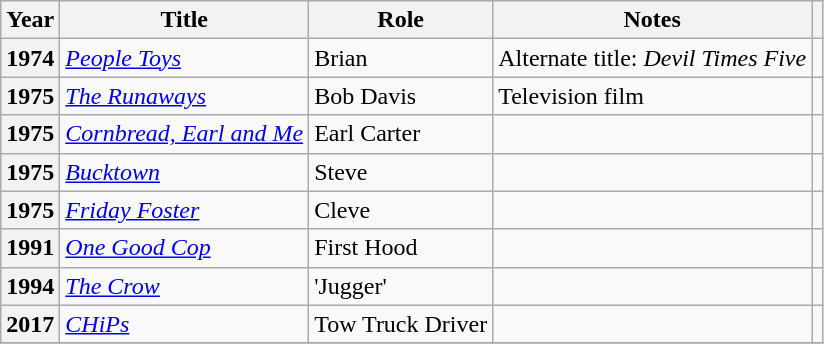<table class="wikitable plainrowheaders sortable" style="margin-right: 0;">
<tr>
<th scope="col">Year</th>
<th scope="col">Title</th>
<th scope="col">Role</th>
<th scope="col" class="unsortable">Notes</th>
<th scope="col" class="unsortable"></th>
</tr>
<tr>
<th scope="row">1974</th>
<td><em><a href='#'>People Toys</a></em></td>
<td>Brian</td>
<td>Alternate title: <em>Devil Times Five</em></td>
<td style="text-align:center;"></td>
</tr>
<tr>
<th scope="row">1975</th>
<td data-sort-value="Runaways"><em><a href='#'>The Runaways</a></em></td>
<td>Bob Davis</td>
<td>Television film</td>
<td style="text-align:center;"></td>
</tr>
<tr>
<th scope="row">1975</th>
<td><em><a href='#'>Cornbread, Earl and Me</a></em></td>
<td>Earl Carter</td>
<td></td>
<td style="text-align:center;"></td>
</tr>
<tr>
<th scope="row">1975</th>
<td><em><a href='#'>Bucktown</a></em></td>
<td>Steve</td>
<td></td>
<td style="text-align:center;"></td>
</tr>
<tr>
<th scope="row">1975</th>
<td><em><a href='#'>Friday Foster</a></em></td>
<td>Cleve</td>
<td></td>
<td style="text-align:center;"></td>
</tr>
<tr>
<th scope="row">1991</th>
<td><em><a href='#'>One Good Cop</a></em></td>
<td>First Hood</td>
<td></td>
<td style="text-align:center;"></td>
</tr>
<tr>
<th scope="row">1994</th>
<td data-sort-value=Crow><em><a href='#'>The Crow</a></em></td>
<td>'Jugger'</td>
<td></td>
<td style="text-align:center;"></td>
</tr>
<tr>
<th scope="row">2017</th>
<td><em><a href='#'>CHiPs</a></em></td>
<td>Tow Truck Driver</td>
<td></td>
<td style="text-align:center;"></td>
</tr>
<tr>
</tr>
</table>
